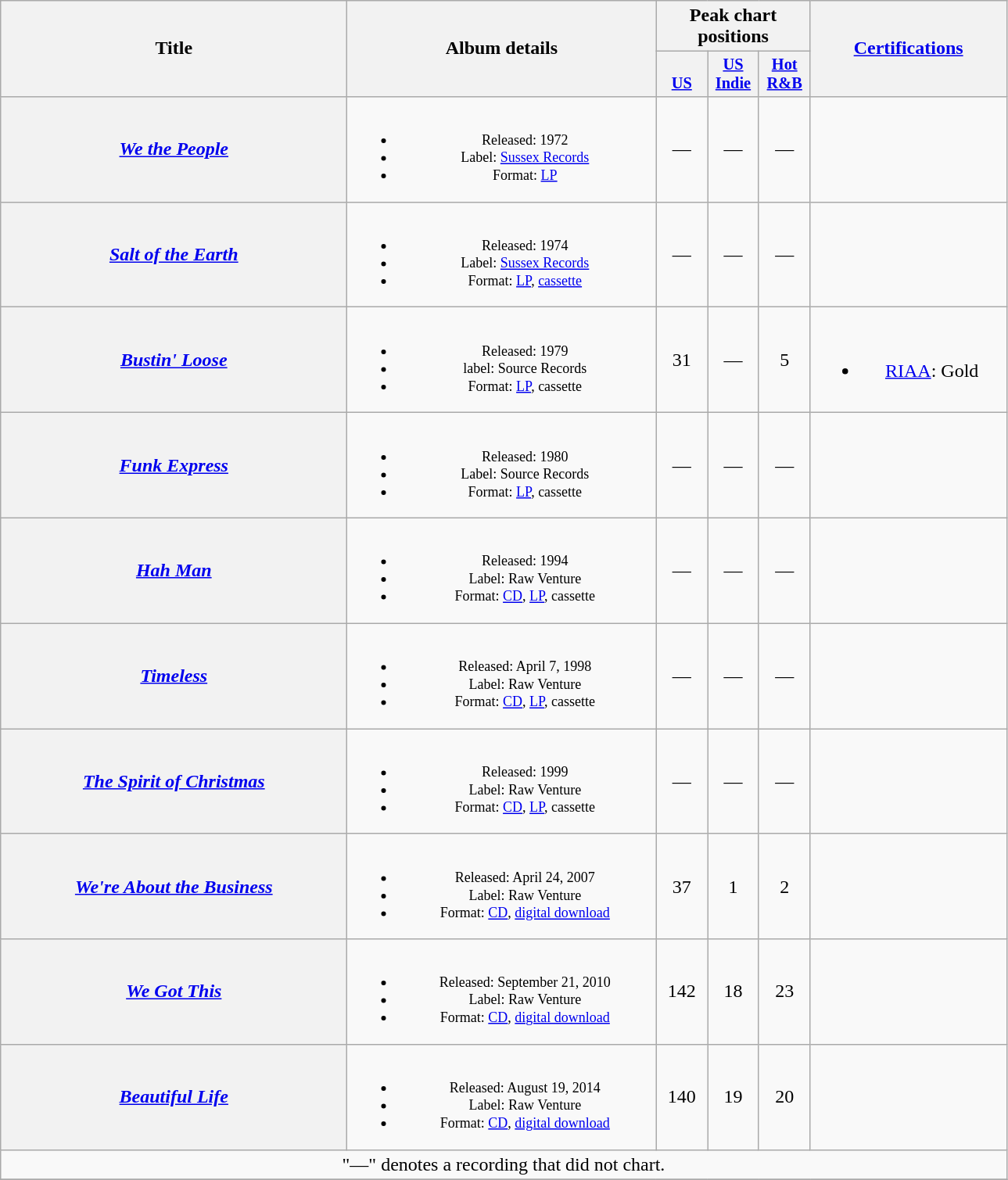<table class="wikitable plainrowheaders" style="text-align:center;" border="1">
<tr>
<th scope="col" rowspan="2" style="width:18em;">Title</th>
<th scope="col" rowspan="2" style="width:16em;">Album details</th>
<th scope="col" colspan="3">Peak chart positions</th>
<th scope="col" rowspan="2" style="width:10em;"><a href='#'>Certifications</a><br></th>
</tr>
<tr>
<th scope="col" style="width:2.75em;font-size:85%;"><br><a href='#'>US</a><br></th>
<th scope="col" style="width:2.75em;font-size:85%;"><a href='#'>US Indie</a><br></th>
<th scope="col" style="width:2.75em;font-size:85%;"><a href='#'>Hot R&B</a><br></th>
</tr>
<tr>
<th scope="row"><em><a href='#'>We the People</a></em><br></th>
<td style="font-size:12px;"><br><ul><li>Released: 1972 </li><li>Label: <a href='#'>Sussex Records</a></li><li>Format: <a href='#'>LP</a></li></ul></td>
<td>—</td>
<td>—</td>
<td>—</td>
<td></td>
</tr>
<tr>
<th scope="row"><em><a href='#'>Salt of the Earth</a></em><br></th>
<td style="font-size:12px;"><br><ul><li>Released: 1974 </li><li>Label: <a href='#'>Sussex Records</a></li><li>Format: <a href='#'>LP</a>, <a href='#'>cassette</a></li></ul></td>
<td>—</td>
<td>—</td>
<td>—</td>
<td></td>
</tr>
<tr>
<th scope="row"><em><a href='#'>Bustin' Loose</a></em><br></th>
<td style="font-size:12px;"><br><ul><li>Released: 1979 </li><li>label: Source Records</li><li>Format: <a href='#'>LP</a>, cassette</li></ul></td>
<td>31</td>
<td>—</td>
<td>5</td>
<td><br><ul><li><a href='#'>RIAA</a>: Gold</li></ul></td>
</tr>
<tr>
<th scope="row"><em><a href='#'>Funk Express</a></em><br></th>
<td style="font-size:12px;"><br><ul><li>Released: 1980 </li><li>Label: Source Records</li><li>Format: <a href='#'>LP</a>, cassette</li></ul></td>
<td>—</td>
<td>—</td>
<td>—</td>
<td></td>
</tr>
<tr>
<th scope="row"><em><a href='#'>Hah Man</a></em></th>
<td style="font-size:12px;"><br><ul><li>Released: 1994 </li><li>Label: Raw Venture</li><li>Format: <a href='#'>CD</a>, <a href='#'>LP</a>, cassette</li></ul></td>
<td>—</td>
<td>—</td>
<td>—</td>
<td></td>
</tr>
<tr>
<th scope="row"><em><a href='#'>Timeless</a></em><br></th>
<td style="font-size:12px;"><br><ul><li>Released: April 7, 1998 </li><li>Label: Raw Venture</li><li>Format: <a href='#'>CD</a>, <a href='#'>LP</a>, cassette</li></ul></td>
<td>—</td>
<td>—</td>
<td>—</td>
<td></td>
</tr>
<tr>
<th scope="row"><em><a href='#'>The Spirit of Christmas</a></em></th>
<td style="font-size:12px;"><br><ul><li>Released: 1999 </li><li>Label: Raw Venture</li><li>Format: <a href='#'>CD</a>, <a href='#'>LP</a>, cassette</li></ul></td>
<td>—</td>
<td>—</td>
<td>—</td>
<td></td>
</tr>
<tr>
<th scope="row"><em><a href='#'>We're About the Business</a></em></th>
<td style="font-size:12px;"><br><ul><li>Released: April 24, 2007 </li><li>Label: Raw Venture</li><li>Format: <a href='#'>CD</a>, <a href='#'>digital download</a></li></ul></td>
<td>37</td>
<td>1</td>
<td>2</td>
<td></td>
</tr>
<tr>
<th scope="row"><em><a href='#'>We Got This</a></em></th>
<td style="font-size:12px;"><br><ul><li>Released: September 21, 2010 </li><li>Label: Raw Venture</li><li>Format: <a href='#'>CD</a>, <a href='#'>digital download</a></li></ul></td>
<td>142</td>
<td>18</td>
<td>23</td>
<td></td>
</tr>
<tr>
<th scope="row"><em><a href='#'>Beautiful Life</a></em></th>
<td style="font-size:12px;"><br><ul><li>Released: August 19, 2014 </li><li>Label: Raw Venture</li><li>Format: <a href='#'>CD</a>, <a href='#'>digital download</a></li></ul></td>
<td>140</td>
<td>19</td>
<td>20</td>
<td></td>
</tr>
<tr>
<td colspan="14">"—" denotes a recording that did not chart.</td>
</tr>
<tr>
</tr>
</table>
